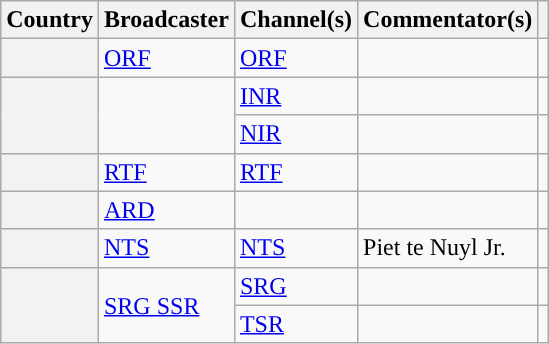<table class="wikitable plainrowheaders">
<tr>
<th scope="col">Country</th>
<th scope="col">Broadcaster</th>
<th scope="col">Channel(s)</th>
<th scope="col">Commentator(s)</th>
<th scope="col"></th>
</tr>
<tr>
<th scope="row"></th>
<td><a href='#'>ORF</a></td>
<td><a href='#'>ORF</a></td>
<td></td>
<td style="text-align:center"></td>
</tr>
<tr>
<th scope="rowgroup" rowspan=2></th>
<td rowspan="2"></td>
<td><a href='#'>INR</a></td>
<td></td>
<td style="text-align:center"></td>
</tr>
<tr>
<td><a href='#'>NIR</a></td>
<td></td>
<td style="text-align:center"></td>
</tr>
<tr>
<th scope="row"></th>
<td><a href='#'>RTF</a></td>
<td><a href='#'>RTF</a></td>
<td></td>
<td style="text-align:center"></td>
</tr>
<tr>
<th scope="row"></th>
<td><a href='#'>ARD</a></td>
<td></td>
<td></td>
<td style="text-align:center"></td>
</tr>
<tr>
<th scope="row"></th>
<td><a href='#'>NTS</a></td>
<td><a href='#'>NTS</a></td>
<td>Piet te Nuyl Jr.</td>
<td style="text-align:center"></td>
</tr>
<tr>
<th scope="rowgroup" rowspan="2"></th>
<td rowspan="2"><a href='#'>SRG SSR</a></td>
<td><a href='#'>SRG</a></td>
<td></td>
<td style="text-align:center"></td>
</tr>
<tr>
<td><a href='#'>TSR</a></td>
<td></td>
<td style="text-align:center"></td>
</tr>
</table>
